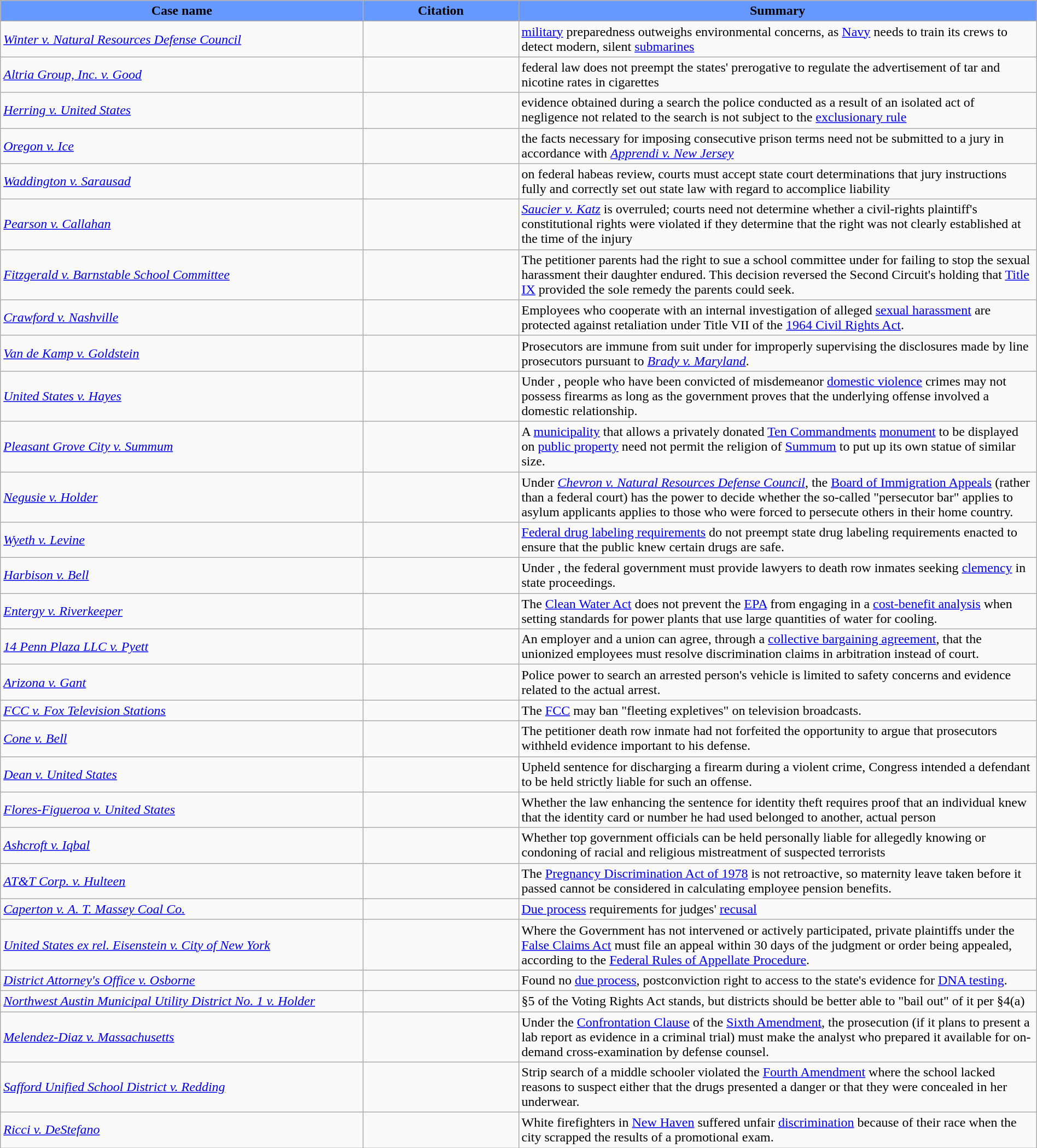<table class="wikitable" style="margin:auto;width:100%">
<tr>
<th style="background:#69f;">Case name</th>
<th style="background:#69f; width:15%;">Citation</th>
<th style="background:#69f; width:50%;">Summary</th>
</tr>
<tr>
<td><em><a href='#'>Winter v. Natural Resources Defense Council</a></em></td>
<td></td>
<td><a href='#'>military</a> preparedness outweighs environmental concerns, as <a href='#'>Navy</a> needs to train its crews to detect modern, silent <a href='#'>submarines</a></td>
</tr>
<tr>
<td><em><a href='#'>Altria Group, Inc. v. Good</a></em></td>
<td></td>
<td>federal law does not preempt the states' prerogative to regulate the advertisement of tar and nicotine rates in cigarettes</td>
</tr>
<tr>
<td><em><a href='#'>Herring v. United States</a></em></td>
<td></td>
<td>evidence obtained during a search the police conducted as a result of an isolated act of negligence not related to the search is not subject to the <a href='#'>exclusionary rule</a></td>
</tr>
<tr>
<td><em><a href='#'>Oregon v. Ice</a></em></td>
<td></td>
<td>the facts necessary for imposing consecutive prison terms need not be submitted to a jury in accordance with <em><a href='#'>Apprendi v. New Jersey</a></em></td>
</tr>
<tr>
<td><em><a href='#'>Waddington v. Sarausad</a></em></td>
<td></td>
<td>on federal habeas review, courts must accept state court determinations that jury instructions fully and correctly set out state law with regard to accomplice liability</td>
</tr>
<tr>
<td><em><a href='#'>Pearson v. Callahan</a></em></td>
<td></td>
<td><em><a href='#'>Saucier v. Katz</a></em> is overruled; courts need not determine whether a civil-rights plaintiff's constitutional rights were violated if they determine that the right was not clearly established at the time of the injury</td>
</tr>
<tr>
<td><em><a href='#'>Fitzgerald v. Barnstable School Committee</a></em></td>
<td></td>
<td>The petitioner parents had the right to sue a school committee under  for failing to stop the sexual harassment their daughter endured. This decision reversed the Second Circuit's holding that <a href='#'>Title IX</a> provided the sole remedy the parents could seek.</td>
</tr>
<tr>
<td><em><a href='#'>Crawford v. Nashville</a></em></td>
<td></td>
<td>Employees who cooperate with an internal investigation of alleged <a href='#'>sexual harassment</a> are protected against retaliation under Title VII of the <a href='#'>1964 Civil Rights Act</a>.</td>
</tr>
<tr>
<td><em><a href='#'>Van de Kamp v. Goldstein</a></em></td>
<td></td>
<td>Prosecutors are immune from suit under  for improperly supervising the disclosures made by line prosecutors pursuant to <em><a href='#'>Brady v. Maryland</a></em>.</td>
</tr>
<tr>
<td><em><a href='#'>United States v. Hayes</a></em></td>
<td></td>
<td>Under , people who have been convicted of misdemeanor <a href='#'>domestic violence</a> crimes may not possess firearms as long as the government proves that the underlying offense involved a domestic relationship.</td>
</tr>
<tr>
<td><em><a href='#'>Pleasant Grove City v. Summum</a></em></td>
<td></td>
<td>A <a href='#'>municipality</a> that allows a privately donated <a href='#'>Ten Commandments</a> <a href='#'>monument</a> to be displayed on <a href='#'>public property</a> need not permit the religion of <a href='#'>Summum</a> to put up its own statue of similar size.</td>
</tr>
<tr>
<td><em><a href='#'>Negusie v. Holder</a></em></td>
<td></td>
<td>Under <em><a href='#'>Chevron v. Natural Resources Defense Council</a></em>, the <a href='#'>Board of Immigration Appeals</a> (rather than a federal court) has the power to decide whether the so-called "persecutor bar" applies to asylum applicants applies to those who were forced to persecute others in their home country.</td>
</tr>
<tr>
<td><em><a href='#'>Wyeth v. Levine</a></em></td>
<td></td>
<td><a href='#'>Federal drug labeling requirements</a> do not preempt state drug labeling requirements enacted to ensure that the public knew certain drugs are safe.</td>
</tr>
<tr>
<td><em><a href='#'>Harbison v. Bell</a></em></td>
<td></td>
<td>Under , the federal government must provide lawyers to death row inmates seeking <a href='#'>clemency</a> in state proceedings.</td>
</tr>
<tr>
<td><em><a href='#'>Entergy v. Riverkeeper</a></em></td>
<td></td>
<td>The <a href='#'>Clean Water Act</a> does not prevent the <a href='#'>EPA</a> from engaging in a <a href='#'>cost-benefit analysis</a> when setting standards for power plants that use large quantities of water for cooling.</td>
</tr>
<tr>
<td><em><a href='#'>14 Penn Plaza LLC v. Pyett</a></em></td>
<td></td>
<td>An employer and a union can agree, through a <a href='#'>collective bargaining agreement</a>, that the unionized employees must resolve discrimination claims in arbitration instead of court.</td>
</tr>
<tr>
<td><em><a href='#'>Arizona v. Gant</a></em></td>
<td></td>
<td>Police power to search an arrested person's vehicle is limited to safety concerns and evidence related to the actual arrest.</td>
</tr>
<tr>
<td><em><a href='#'>FCC v. Fox Television Stations</a></em></td>
<td></td>
<td>The <a href='#'>FCC</a> may ban "fleeting expletives" on television broadcasts.</td>
</tr>
<tr>
<td><em><a href='#'>Cone v. Bell</a></em></td>
<td></td>
<td>The petitioner death row inmate had not forfeited the opportunity to argue that prosecutors withheld evidence important to his defense.</td>
</tr>
<tr>
<td><em><a href='#'>Dean v. United States</a></em></td>
<td></td>
<td>Upheld sentence for discharging a firearm during a violent crime, Congress intended a defendant to be held strictly liable for such an offense.</td>
</tr>
<tr>
<td><em><a href='#'>Flores-Figueroa v. United States</a></em></td>
<td></td>
<td>Whether the law enhancing the sentence for identity theft requires proof that an individual knew that the identity card or number he had used belonged to another, actual person</td>
</tr>
<tr>
<td><em><a href='#'>Ashcroft v. Iqbal</a></em></td>
<td></td>
<td>Whether top government officials can be held personally liable for allegedly knowing or condoning of racial and religious mistreatment of suspected terrorists</td>
</tr>
<tr>
<td><em><a href='#'>AT&T Corp. v. Hulteen</a></em></td>
<td></td>
<td>The <a href='#'>Pregnancy Discrimination Act of 1978</a> is not retroactive, so maternity leave taken before it passed cannot be considered in calculating employee pension benefits.</td>
</tr>
<tr>
<td><em><a href='#'>Caperton v. A. T. Massey Coal Co.</a></em></td>
<td></td>
<td><a href='#'>Due process</a> requirements for judges' <a href='#'>recusal</a></td>
</tr>
<tr>
<td><em><a href='#'>United States ex rel. Eisenstein v. City of New York</a></em></td>
<td></td>
<td>Where the Government has not intervened or actively participated, private plaintiffs under the <a href='#'>False Claims Act</a> must file an appeal within 30 days of the judgment or order being appealed, according to the <a href='#'>Federal Rules of Appellate Procedure</a>.</td>
</tr>
<tr>
<td><em><a href='#'>District Attorney's Office v. Osborne</a></em></td>
<td></td>
<td>Found no <a href='#'>due process</a>, postconviction right to access to the state's evidence for <a href='#'>DNA testing</a>.</td>
</tr>
<tr>
<td><em><a href='#'>Northwest Austin Municipal Utility District No. 1 v. Holder</a></em></td>
<td></td>
<td>§5 of the Voting Rights Act stands, but districts should be better able to "bail out" of it per §4(a)</td>
</tr>
<tr>
<td><em><a href='#'>Melendez-Diaz v. Massachusetts</a></em></td>
<td></td>
<td>Under the <a href='#'>Confrontation Clause</a> of the <a href='#'>Sixth Amendment</a>, the prosecution (if it plans to present a lab report as evidence in a criminal trial) must make the analyst who prepared it available for on-demand cross-examination by defense counsel.</td>
</tr>
<tr>
<td><em><a href='#'>Safford Unified School District v. Redding</a></em></td>
<td></td>
<td>Strip search of a middle schooler violated the <a href='#'>Fourth Amendment</a> where the school lacked reasons to suspect either that the drugs presented a danger or that they were concealed in her underwear.</td>
</tr>
<tr>
<td><em><a href='#'>Ricci v. DeStefano</a></em></td>
<td></td>
<td>White firefighters in <a href='#'>New Haven</a> suffered unfair <a href='#'>discrimination</a> because of their race when the city scrapped the results of a promotional exam.</td>
</tr>
</table>
